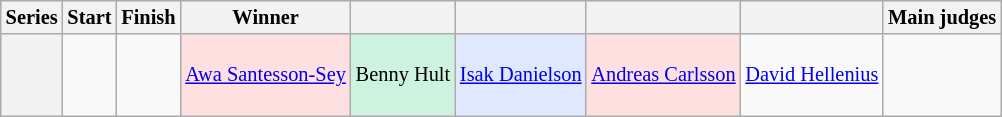<table class="wikitable" style="font-size:85%;">
<tr>
<th scope="col">Series</th>
<th scope="col">Start</th>
<th scope="col">Finish</th>
<th scope="col">Winner</th>
<th scope="col"></th>
<th scope="col"></th>
<th scope="col"></th>
<th scope="col"></th>
<th scope="col">Main judges</th>
</tr>
<tr>
<th scope="row"></th>
<td></td>
<td></td>
<td bgcolor="FFE0E0"><a href='#'>Awa Santesson-Sey</a></td>
<td bgcolor="CEF2E0">Benny Hult</td>
<td bgcolor="E0E8FF"><a href='#'>Isak Danielson</a></td>
<td bgcolor="FFE0E0"><a href='#'>Andreas Carlsson</a></td>
<td rowspan="1"><a href='#'>David Hellenius</a></td>
<td rowspan="1"><br><br><br></td>
</tr>
</table>
